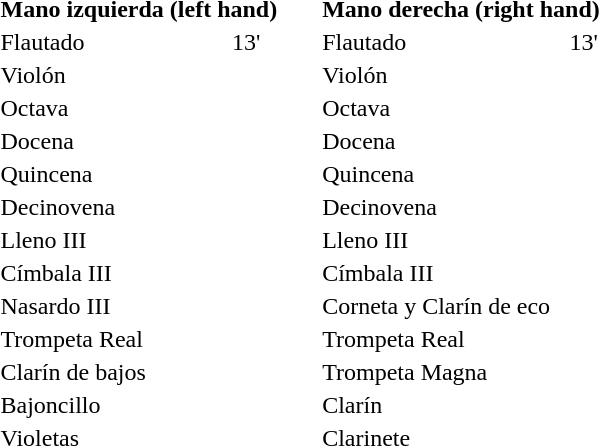<table border="0" cellspacing="18" cellpadding="12" style="border-collapse:collapse;">
<tr>
<td style="vertical-align:top"><br><table border="0">
<tr>
<td colspan=4><strong>Mano izquierda (left hand)</strong><br></td>
</tr>
<tr>
<td>Flautado</td>
<td>13'</td>
</tr>
<tr>
<td>Violón</td>
</tr>
<tr>
<td>Octava</td>
</tr>
<tr>
<td>Docena</td>
</tr>
<tr>
<td>Quincena</td>
</tr>
<tr>
<td>Decinovena</td>
</tr>
<tr>
<td>Lleno III</td>
</tr>
<tr>
<td>Címbala III</td>
</tr>
<tr>
<td>Nasardo III</td>
</tr>
<tr>
<td>Trompeta Real</td>
</tr>
<tr>
<td>Clarín de bajos</td>
</tr>
<tr>
<td>Bajoncillo</td>
</tr>
<tr>
<td>Violetas</td>
</tr>
<tr>
</tr>
</table>
</td>
<td style="vertical-align:top"><br><table border="0">
<tr>
<td colspan=4><strong>Mano derecha (right hand)</strong><br></td>
</tr>
<tr>
<td>Flautado</td>
<td>13'</td>
</tr>
<tr>
<td>Violón</td>
</tr>
<tr>
<td>Octava</td>
</tr>
<tr>
<td>Docena</td>
</tr>
<tr>
<td>Quincena</td>
</tr>
<tr>
<td>Decinovena</td>
</tr>
<tr>
<td>Lleno III</td>
</tr>
<tr>
<td>Címbala III</td>
</tr>
<tr>
<td>Corneta y Clarín de eco</td>
</tr>
<tr>
<td>Trompeta Real</td>
</tr>
<tr>
<td>Trompeta Magna</td>
</tr>
<tr>
<td>Clarín</td>
</tr>
<tr>
<td>Clarinete</td>
</tr>
<tr>
</tr>
</table>
</td>
</tr>
</table>
